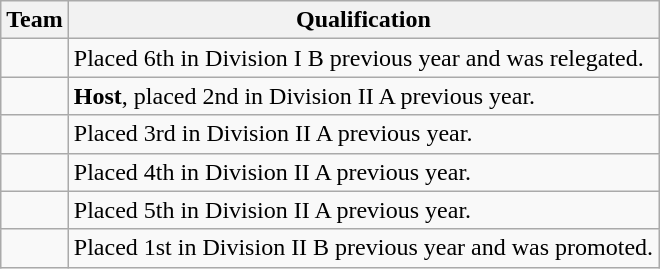<table class="wikitable">
<tr>
<th>Team</th>
<th>Qualification</th>
</tr>
<tr>
<td></td>
<td>Placed 6th in Division I B previous year and was relegated.</td>
</tr>
<tr>
<td></td>
<td><strong>Host</strong>, placed 2nd in Division II A previous year.</td>
</tr>
<tr>
<td></td>
<td>Placed 3rd in Division II A previous year.</td>
</tr>
<tr>
<td></td>
<td>Placed 4th in Division II A previous year.</td>
</tr>
<tr>
<td></td>
<td>Placed 5th in Division II A previous year.</td>
</tr>
<tr>
<td></td>
<td>Placed 1st in Division II B previous year and was promoted.</td>
</tr>
</table>
